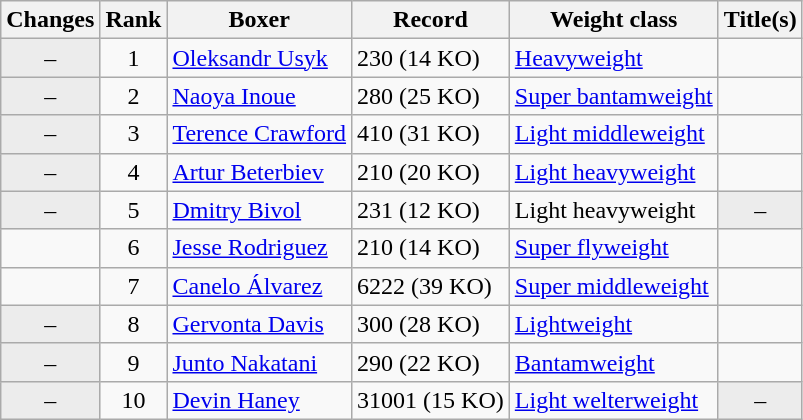<table class="wikitable ">
<tr>
<th>Changes</th>
<th>Rank</th>
<th>Boxer</th>
<th>Record</th>
<th>Weight class</th>
<th>Title(s)</th>
</tr>
<tr>
<td align=center bgcolor=#ECECEC>–</td>
<td align=center>1</td>
<td><a href='#'>Oleksandr Usyk</a></td>
<td>230 (14 KO)</td>
<td><a href='#'>Heavyweight</a></td>
<td></td>
</tr>
<tr>
<td align=center bgcolor=#ECECEC>–</td>
<td align=center>2</td>
<td><a href='#'>Naoya Inoue</a></td>
<td>280 (25 KO)</td>
<td><a href='#'>Super bantamweight</a></td>
<td></td>
</tr>
<tr>
<td align=center bgcolor=#ECECEC>–</td>
<td align=center>3</td>
<td><a href='#'>Terence Crawford</a></td>
<td>410 (31 KO)</td>
<td><a href='#'>Light middleweight</a></td>
<td></td>
</tr>
<tr>
<td align=center bgcolor=#ECECEC>–</td>
<td align=center>4</td>
<td><a href='#'>Artur Beterbiev</a></td>
<td>210 (20 KO)</td>
<td><a href='#'>Light heavyweight</a></td>
<td></td>
</tr>
<tr>
<td align=center bgcolor=#ECECEC>–</td>
<td align=center>5</td>
<td><a href='#'>Dmitry Bivol</a></td>
<td>231 (12 KO)</td>
<td>Light heavyweight</td>
<td align=center bgcolor=#ECECEC data-sort-value="Z">–</td>
</tr>
<tr>
<td align=center></td>
<td align=center>6</td>
<td><a href='#'>Jesse Rodriguez</a></td>
<td>210 (14 KO)</td>
<td><a href='#'>Super flyweight</a></td>
<td></td>
</tr>
<tr>
<td align=center></td>
<td align=center>7</td>
<td><a href='#'>Canelo Álvarez</a></td>
<td>6222 (39 KO)</td>
<td><a href='#'>Super middleweight</a></td>
<td></td>
</tr>
<tr>
<td align=center bgcolor=#ECECEC>–</td>
<td align=center>8</td>
<td><a href='#'>Gervonta Davis</a></td>
<td>300 (28 KO)</td>
<td><a href='#'>Lightweight</a></td>
<td></td>
</tr>
<tr>
<td align=center bgcolor=#ECECEC>–</td>
<td align=center>9</td>
<td><a href='#'>Junto Nakatani</a></td>
<td>290 (22 KO)</td>
<td><a href='#'>Bantamweight</a></td>
<td></td>
</tr>
<tr>
<td align=center bgcolor=#ECECEC>–</td>
<td align=center>10</td>
<td><a href='#'>Devin Haney</a></td>
<td>31001 (15 KO)</td>
<td><a href='#'>Light welterweight</a></td>
<td align=center bgcolor=#ECECEC data-sort-value="Z">–</td>
</tr>
</table>
